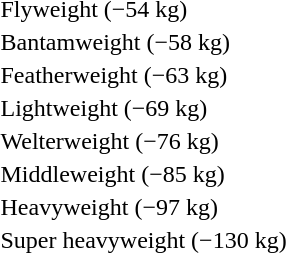<table>
<tr>
<td>Flyweight (−54 kg)<br></td>
<td></td>
<td></td>
<td></td>
</tr>
<tr>
<td>Bantamweight (−58 kg)<br></td>
<td></td>
<td></td>
<td></td>
</tr>
<tr>
<td>Featherweight (−63 kg)<br></td>
<td></td>
<td></td>
<td></td>
</tr>
<tr>
<td>Lightweight (−69 kg)<br></td>
<td></td>
<td></td>
<td></td>
</tr>
<tr>
<td>Welterweight (−76 kg)<br></td>
<td></td>
<td></td>
<td></td>
</tr>
<tr>
<td>Middleweight (−85 kg)<br></td>
<td></td>
<td></td>
<td></td>
</tr>
<tr>
<td>Heavyweight (−97 kg)<br></td>
<td></td>
<td></td>
<td></td>
</tr>
<tr>
<td>Super heavyweight (−130 kg)<br></td>
<td></td>
<td></td>
<td></td>
</tr>
</table>
